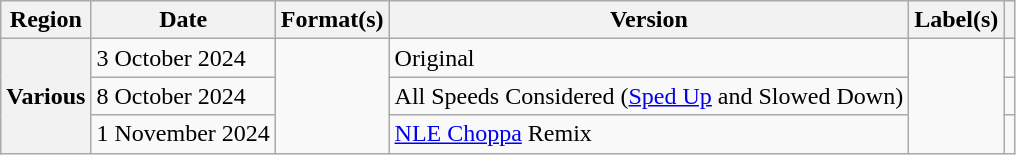<table class="wikitable plainrowheaders">
<tr>
<th scope="col">Region</th>
<th scope="col">Date</th>
<th scope="col">Format(s)</th>
<th scope="col">Version</th>
<th scope="col">Label(s)</th>
<th scope="col"></th>
</tr>
<tr>
<th rowspan="3" scope="row">Various</th>
<td>3 October 2024</td>
<td rowspan="3"></td>
<td>Original</td>
<td rowspan="3"></td>
<td style="text-align:center"></td>
</tr>
<tr>
<td>8 October 2024</td>
<td>All Speeds Considered (<a href='#'>Sped Up</a> and Slowed Down)</td>
<td style="text-align:center"></td>
</tr>
<tr>
<td>1 November 2024</td>
<td><a href='#'>NLE Choppa</a> Remix</td>
<td style="text-align:center"></td>
</tr>
</table>
